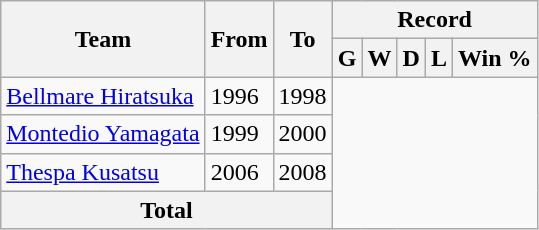<table class="wikitable" style="text-align: center">
<tr>
<th rowspan="2">Team</th>
<th rowspan="2">From</th>
<th rowspan="2">To</th>
<th colspan="5">Record</th>
</tr>
<tr>
<th>G</th>
<th>W</th>
<th>D</th>
<th>L</th>
<th>Win %</th>
</tr>
<tr>
<td align="left"><a href='#'>Bellmare Hiratsuka</a></td>
<td align="left">1996</td>
<td align="left">1998<br></td>
</tr>
<tr>
<td align="left"><a href='#'>Montedio Yamagata</a></td>
<td align="left">1999</td>
<td align="left">2000<br></td>
</tr>
<tr>
<td align="left"><a href='#'>Thespa Kusatsu</a></td>
<td align="left">2006</td>
<td align="left">2008<br></td>
</tr>
<tr>
<th colspan="3">Total<br></th>
</tr>
</table>
